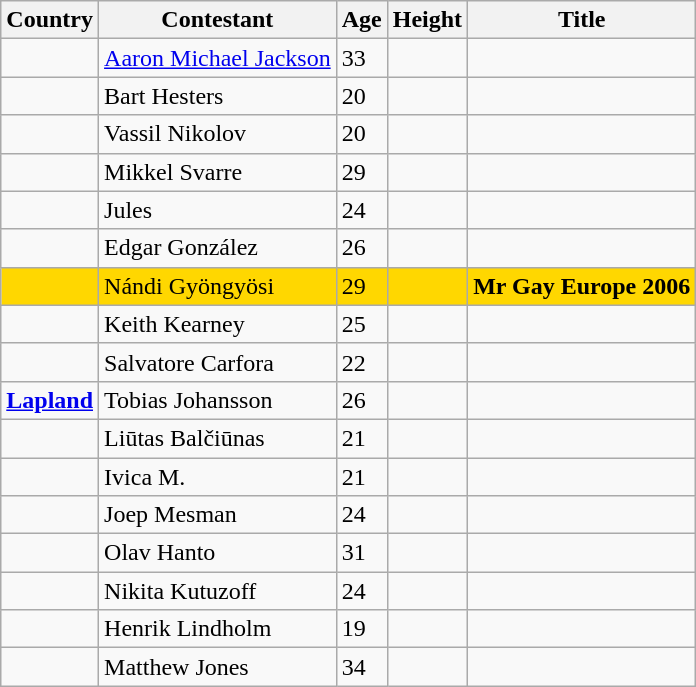<table class="sortable wikitable">
<tr>
<th>Country</th>
<th>Contestant</th>
<th>Age</th>
<th>Height</th>
<th>Title</th>
</tr>
<tr>
<td><strong></strong></td>
<td><a href='#'>Aaron Michael Jackson</a></td>
<td>33</td>
<td></td>
<td></td>
</tr>
<tr>
<td><strong></strong></td>
<td>Bart Hesters</td>
<td>20</td>
<td></td>
<td></td>
</tr>
<tr>
<td><strong></strong></td>
<td>Vassil Nikolov</td>
<td>20</td>
<td></td>
<td></td>
</tr>
<tr>
<td><strong></strong></td>
<td>Mikkel Svarre</td>
<td>29</td>
<td></td>
<td></td>
</tr>
<tr>
<td><strong></strong></td>
<td>Jules</td>
<td>24</td>
<td></td>
<td></td>
</tr>
<tr>
<td><strong></strong></td>
<td>Edgar González</td>
<td>26</td>
<td></td>
<td></td>
</tr>
<tr style="background:gold">
<td><strong></strong></td>
<td>Nándi Gyöngyösi</td>
<td>29</td>
<td></td>
<td><strong>Mr Gay Europe 2006</strong></td>
</tr>
<tr>
<td><strong></strong></td>
<td>Keith Kearney</td>
<td>25</td>
<td></td>
<td></td>
</tr>
<tr>
<td><strong></strong></td>
<td>Salvatore Carfora</td>
<td>22</td>
<td></td>
<td></td>
</tr>
<tr>
<td> <strong><a href='#'>Lapland</a></strong></td>
<td>Tobias Johansson</td>
<td>26</td>
<td></td>
<td></td>
</tr>
<tr>
<td><strong></strong></td>
<td>Liūtas Balčiūnas</td>
<td>21</td>
<td></td>
<td></td>
</tr>
<tr>
<td><strong></strong></td>
<td>Ivica M.</td>
<td>21</td>
<td></td>
<td></td>
</tr>
<tr>
<td><strong></strong></td>
<td>Joep Mesman</td>
<td>24</td>
<td></td>
<td></td>
</tr>
<tr>
<td><strong></strong></td>
<td>Olav Hanto</td>
<td>31</td>
<td></td>
<td></td>
</tr>
<tr>
<td><strong></strong></td>
<td>Nikita Kutuzoff</td>
<td>24</td>
<td></td>
<td></td>
</tr>
<tr>
<td><strong></strong></td>
<td>Henrik Lindholm</td>
<td>19</td>
<td></td>
<td></td>
</tr>
<tr>
<td><strong></strong></td>
<td>Matthew Jones</td>
<td>34</td>
<td></td>
<td></td>
</tr>
</table>
